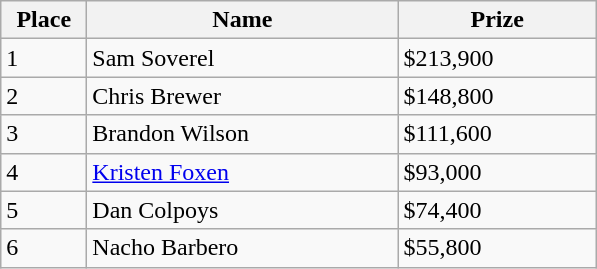<table class="wikitable">
<tr>
<th width="50">Place</th>
<th width="200">Name</th>
<th width="125">Prize</th>
</tr>
<tr>
<td>1</td>
<td> Sam Soverel</td>
<td>$213,900</td>
</tr>
<tr>
<td>2</td>
<td> Chris Brewer</td>
<td>$148,800</td>
</tr>
<tr>
<td>3</td>
<td> Brandon Wilson</td>
<td>$111,600</td>
</tr>
<tr>
<td>4</td>
<td> <a href='#'>Kristen Foxen</a></td>
<td>$93,000</td>
</tr>
<tr>
<td>5</td>
<td> Dan Colpoys</td>
<td>$74,400</td>
</tr>
<tr>
<td>6</td>
<td> Nacho Barbero</td>
<td>$55,800</td>
</tr>
</table>
